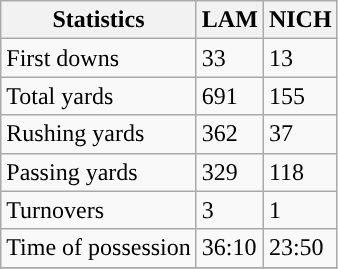<table class="wikitable">
<tr>
<th>Statistics</th>
<th>LAM</th>
<th>NICH</th>
</tr>
<tr>
<td>First downs</td>
<td>33</td>
<td>13</td>
</tr>
<tr>
<td>Total yards</td>
<td>691</td>
<td>155</td>
</tr>
<tr>
<td>Rushing yards</td>
<td>362</td>
<td>37</td>
</tr>
<tr>
<td>Passing yards</td>
<td>329</td>
<td>118</td>
</tr>
<tr>
<td>Turnovers</td>
<td>3</td>
<td>1</td>
</tr>
<tr>
<td>Time of possession</td>
<td>36:10</td>
<td>23:50</td>
</tr>
<tr>
</tr>
</table>
